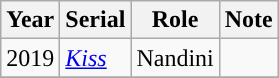<table class="wikitable sortable">
<tr>
<th>Year</th>
<th>Serial</th>
<th>Role</th>
<th>Note</th>
</tr>
<tr>
<td>2019</td>
<td><em><a href='#'>Kiss</a></em></td>
<td>Nandini</td>
<td></td>
</tr>
<tr>
</tr>
</table>
